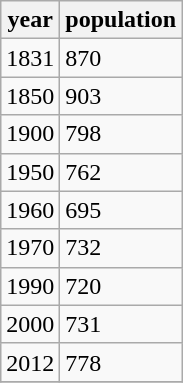<table class="wikitable">
<tr>
<th>year</th>
<th>population</th>
</tr>
<tr>
<td>1831</td>
<td>870</td>
</tr>
<tr>
<td>1850</td>
<td>903</td>
</tr>
<tr>
<td>1900</td>
<td>798</td>
</tr>
<tr>
<td>1950</td>
<td>762</td>
</tr>
<tr>
<td>1960</td>
<td>695</td>
</tr>
<tr>
<td>1970</td>
<td>732</td>
</tr>
<tr>
<td>1990</td>
<td>720</td>
</tr>
<tr>
<td>2000</td>
<td>731</td>
</tr>
<tr>
<td>2012</td>
<td>778</td>
</tr>
<tr>
</tr>
</table>
